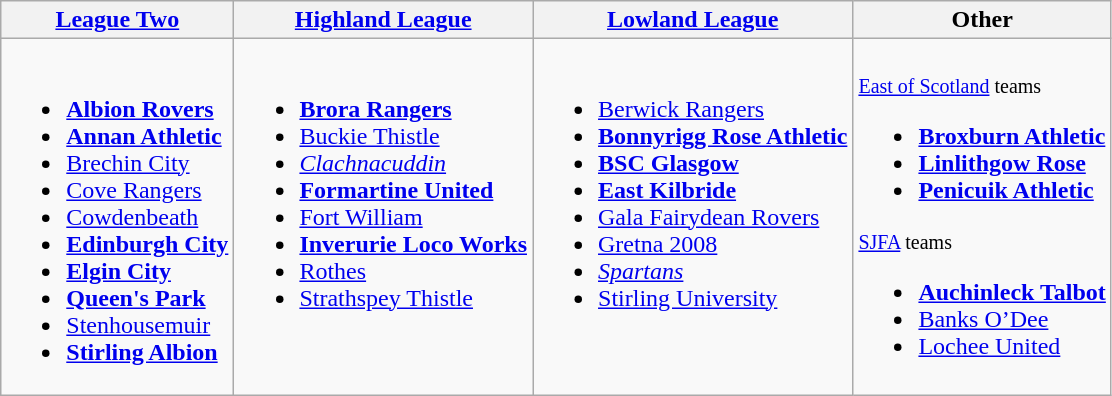<table class="wikitable" style="text-align:left">
<tr>
<th><a href='#'>League Two</a></th>
<th><a href='#'>Highland League</a></th>
<th><a href='#'>Lowland League</a></th>
<th>Other</th>
</tr>
<tr>
<td valign=top><br><ul><li><strong><a href='#'>Albion Rovers</a></strong></li><li><strong><a href='#'>Annan Athletic</a></strong></li><li><a href='#'>Brechin City</a></li><li><a href='#'>Cove Rangers</a></li><li><a href='#'>Cowdenbeath</a></li><li><strong><a href='#'>Edinburgh City</a></strong></li><li><strong><a href='#'>Elgin City</a></strong></li><li><strong><a href='#'>Queen's Park</a></strong></li><li><a href='#'>Stenhousemuir</a></li><li><strong><a href='#'>Stirling Albion</a></strong></li></ul></td>
<td valign=top><br><ul><li><strong><a href='#'>Brora Rangers</a></strong></li><li><a href='#'>Buckie Thistle</a></li><li><em><a href='#'>Clachnacuddin</a></em></li><li><strong><a href='#'>Formartine United</a></strong></li><li><a href='#'>Fort William</a></li><li><strong><a href='#'>Inverurie Loco Works</a></strong></li><li><a href='#'>Rothes</a></li><li><a href='#'>Strathspey Thistle</a></li></ul></td>
<td valign=top><br><ul><li><a href='#'>Berwick Rangers</a></li><li><strong><a href='#'>Bonnyrigg Rose Athletic</a></strong></li><li><strong><a href='#'>BSC Glasgow</a></strong></li><li><strong><a href='#'>East Kilbride</a></strong></li><li><a href='#'>Gala Fairydean Rovers</a></li><li><a href='#'>Gretna 2008</a></li><li><em><a href='#'>Spartans</a></em></li><li><a href='#'>Stirling University</a></li></ul></td>
<td valign=top><br><small><a href='#'>East of Scotland</a> teams</small><ul><li><strong><a href='#'>Broxburn Athletic</a></strong></li><li><strong><a href='#'>Linlithgow Rose</a></strong></li><li><strong><a href='#'>Penicuik Athletic</a></strong></li></ul><small><a href='#'>SJFA</a> teams</small><ul><li><strong><a href='#'>Auchinleck Talbot</a></strong></li><li><a href='#'>Banks O’Dee</a></li><li><a href='#'>Lochee United</a></li></ul></td>
</tr>
</table>
